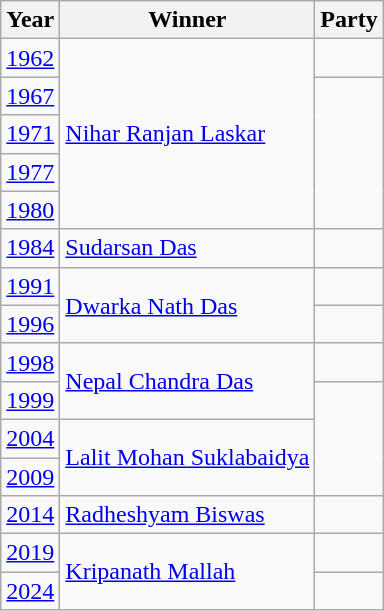<table class="wikitable sortable">
<tr>
<th>Year</th>
<th>Winner</th>
<th colspan=2>Party</th>
</tr>
<tr>
<td><a href='#'>1962</a></td>
<td rowspan="5"><a href='#'>Nihar Ranjan Laskar</a></td>
<td></td>
</tr>
<tr>
<td><a href='#'>1967</a></td>
</tr>
<tr>
<td><a href='#'>1971</a></td>
</tr>
<tr>
<td><a href='#'>1977</a></td>
</tr>
<tr>
<td><a href='#'>1980</a></td>
</tr>
<tr>
<td><a href='#'>1984</a></td>
<td><a href='#'>Sudarsan Das</a></td>
<td></td>
</tr>
<tr>
<td><a href='#'>1991</a></td>
<td rowspan="2"><a href='#'>Dwarka Nath Das</a></td>
<td></td>
</tr>
<tr>
<td><a href='#'>1996</a></td>
</tr>
<tr>
<td><a href='#'>1998</a></td>
<td rowspan="2"><a href='#'>Nepal Chandra Das</a></td>
<td></td>
</tr>
<tr>
<td><a href='#'>1999</a></td>
</tr>
<tr>
<td><a href='#'>2004</a></td>
<td rowspan="2"><a href='#'>Lalit Mohan Suklabaidya</a></td>
</tr>
<tr>
<td><a href='#'>2009</a></td>
</tr>
<tr>
<td><a href='#'>2014</a></td>
<td><a href='#'>Radheshyam Biswas</a></td>
<td></td>
</tr>
<tr>
<td><a href='#'>2019</a></td>
<td rowspan="2"><a href='#'>Kripanath Mallah</a></td>
<td></td>
</tr>
<tr>
<td><a href='#'>2024</a></td>
</tr>
</table>
